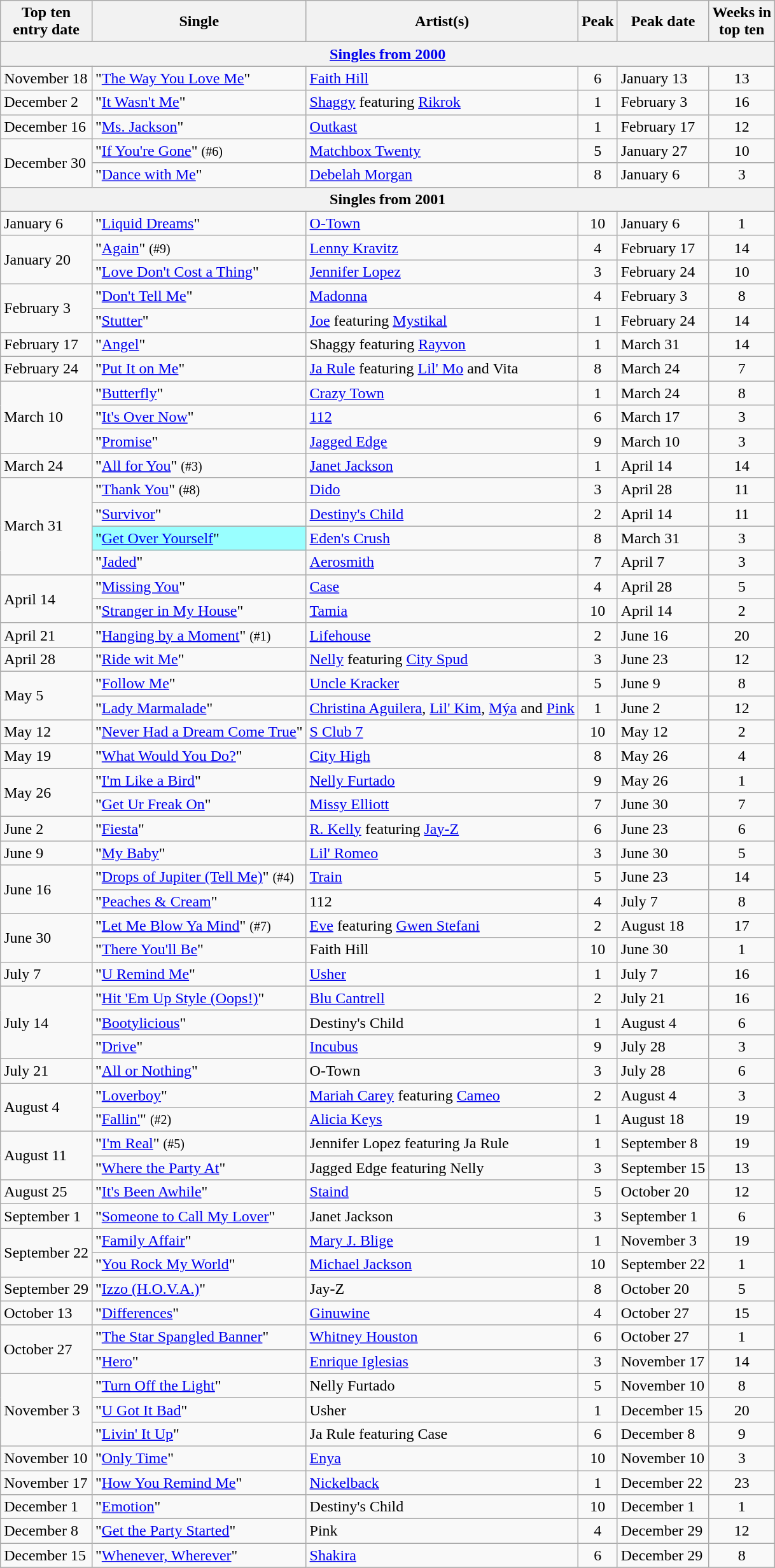<table class="wikitable sortable">
<tr>
<th>Top ten<br>entry date</th>
<th>Single</th>
<th>Artist(s)</th>
<th>Peak</th>
<th>Peak date</th>
<th>Weeks in<br>top ten</th>
</tr>
<tr>
<th colspan=6><a href='#'>Singles from 2000</a></th>
</tr>
<tr>
<td>November 18</td>
<td>"<a href='#'>The Way You Love Me</a>"</td>
<td><a href='#'>Faith Hill</a></td>
<td align=center>6</td>
<td>January 13</td>
<td align=center>13</td>
</tr>
<tr>
<td>December 2</td>
<td>"<a href='#'>It Wasn't Me</a>"</td>
<td><a href='#'>Shaggy</a> featuring <a href='#'>Rikrok</a></td>
<td align=center>1</td>
<td>February 3</td>
<td align=center>16</td>
</tr>
<tr>
<td>December 16</td>
<td>"<a href='#'>Ms. Jackson</a>"</td>
<td><a href='#'>Outkast</a></td>
<td align=center>1</td>
<td>February 17</td>
<td align=center>12</td>
</tr>
<tr>
<td rowspan="2">December 30</td>
<td>"<a href='#'>If You're Gone</a>" <small>(#6)</small></td>
<td><a href='#'>Matchbox Twenty</a></td>
<td align=center>5</td>
<td>January 27</td>
<td align=center>10</td>
</tr>
<tr>
<td>"<a href='#'>Dance with Me</a>"</td>
<td><a href='#'>Debelah Morgan</a></td>
<td align=center>8</td>
<td>January 6</td>
<td align=center>3</td>
</tr>
<tr>
<th colspan=6>Singles from 2001</th>
</tr>
<tr>
<td>January 6</td>
<td>"<a href='#'>Liquid Dreams</a>"</td>
<td><a href='#'>O-Town</a></td>
<td align=center>10</td>
<td>January 6</td>
<td align=center>1</td>
</tr>
<tr>
<td rowspan="2">January 20</td>
<td>"<a href='#'>Again</a>" <small>(#9)</small></td>
<td><a href='#'>Lenny Kravitz</a></td>
<td align=center>4</td>
<td>February 17</td>
<td align=center>14</td>
</tr>
<tr>
<td>"<a href='#'>Love Don't Cost a Thing</a>"</td>
<td><a href='#'>Jennifer Lopez</a></td>
<td align=center>3</td>
<td>February 24</td>
<td align=center>10</td>
</tr>
<tr>
<td rowspan="2">February 3</td>
<td>"<a href='#'>Don't Tell Me</a>"</td>
<td><a href='#'>Madonna</a></td>
<td align=center>4</td>
<td>February 3</td>
<td align=center>8</td>
</tr>
<tr>
<td>"<a href='#'>Stutter</a>"</td>
<td><a href='#'>Joe</a> featuring <a href='#'>Mystikal</a></td>
<td align=center>1</td>
<td>February 24</td>
<td align=center>14</td>
</tr>
<tr>
<td>February 17</td>
<td>"<a href='#'>Angel</a>"</td>
<td>Shaggy featuring <a href='#'>Rayvon</a></td>
<td align=center>1</td>
<td>March 31</td>
<td align=center>14</td>
</tr>
<tr>
<td>February 24</td>
<td>"<a href='#'>Put It on Me</a>"</td>
<td><a href='#'>Ja Rule</a> featuring <a href='#'>Lil' Mo</a> and Vita</td>
<td align=center>8</td>
<td>March 24</td>
<td align=center>7</td>
</tr>
<tr>
<td rowspan="3">March 10</td>
<td>"<a href='#'>Butterfly</a>"</td>
<td><a href='#'>Crazy Town</a></td>
<td align=center>1</td>
<td>March 24</td>
<td align=center>8</td>
</tr>
<tr>
<td>"<a href='#'>It's Over Now</a>"</td>
<td><a href='#'>112</a></td>
<td align=center>6</td>
<td>March 17</td>
<td align=center>3</td>
</tr>
<tr>
<td>"<a href='#'>Promise</a>"</td>
<td><a href='#'>Jagged Edge</a></td>
<td align=center>9</td>
<td>March 10</td>
<td align=center>3</td>
</tr>
<tr>
<td>March 24</td>
<td>"<a href='#'>All for You</a>" <small>(#3)</small></td>
<td><a href='#'>Janet Jackson</a></td>
<td align=center>1</td>
<td>April 14</td>
<td align=center>14</td>
</tr>
<tr>
<td rowspan="4">March 31</td>
<td>"<a href='#'>Thank You</a>" <small>(#8)</small></td>
<td><a href='#'>Dido</a></td>
<td align=center>3</td>
<td>April 28</td>
<td align=center>11</td>
</tr>
<tr>
<td>"<a href='#'>Survivor</a>"</td>
<td><a href='#'>Destiny's Child</a></td>
<td align=center>2</td>
<td>April 14</td>
<td align=center>11</td>
</tr>
<tr>
<td bgcolor = #99FFFF>"<a href='#'>Get Over Yourself</a>" </td>
<td><a href='#'>Eden's Crush</a></td>
<td align=center>8</td>
<td>March 31</td>
<td align=center>3</td>
</tr>
<tr>
<td>"<a href='#'>Jaded</a>"</td>
<td><a href='#'>Aerosmith</a></td>
<td align=center>7</td>
<td>April 7</td>
<td align=center>3</td>
</tr>
<tr>
<td rowspan="2">April 14</td>
<td>"<a href='#'>Missing You</a>"</td>
<td><a href='#'>Case</a></td>
<td align=center>4</td>
<td>April 28</td>
<td align=center>5</td>
</tr>
<tr>
<td>"<a href='#'>Stranger in My House</a>"</td>
<td><a href='#'>Tamia</a></td>
<td align=center>10</td>
<td>April 14</td>
<td align=center>2</td>
</tr>
<tr>
<td>April 21</td>
<td>"<a href='#'>Hanging by a Moment</a>" <small>(#1)</small></td>
<td><a href='#'>Lifehouse</a></td>
<td align=center>2</td>
<td>June 16</td>
<td align=center>20</td>
</tr>
<tr>
<td>April 28</td>
<td>"<a href='#'>Ride wit Me</a>"</td>
<td><a href='#'>Nelly</a> featuring <a href='#'>City Spud</a></td>
<td align=center>3</td>
<td>June 23</td>
<td align=center>12</td>
</tr>
<tr>
<td rowspan="2">May 5</td>
<td>"<a href='#'>Follow Me</a>"</td>
<td><a href='#'>Uncle Kracker</a></td>
<td align=center>5</td>
<td>June 9</td>
<td align=center>8</td>
</tr>
<tr>
<td>"<a href='#'>Lady Marmalade</a>"</td>
<td><a href='#'>Christina Aguilera</a>, <a href='#'>Lil' Kim</a>, <a href='#'>Mýa</a> and <a href='#'>Pink</a></td>
<td align=center>1</td>
<td>June 2</td>
<td align=center>12</td>
</tr>
<tr>
<td>May 12</td>
<td>"<a href='#'>Never Had a Dream Come True</a>"</td>
<td><a href='#'>S Club 7</a></td>
<td align=center>10</td>
<td>May 12</td>
<td align=center>2</td>
</tr>
<tr>
<td>May 19</td>
<td>"<a href='#'>What Would You Do?</a>"</td>
<td><a href='#'>City High</a></td>
<td align=center>8</td>
<td>May 26</td>
<td align=center>4</td>
</tr>
<tr>
<td rowspan="2">May 26</td>
<td>"<a href='#'>I'm Like a Bird</a>"</td>
<td><a href='#'>Nelly Furtado</a></td>
<td align=center>9</td>
<td>May 26</td>
<td align=center>1</td>
</tr>
<tr>
<td>"<a href='#'>Get Ur Freak On</a>"</td>
<td><a href='#'>Missy Elliott</a></td>
<td align=center>7</td>
<td>June 30</td>
<td align=center>7</td>
</tr>
<tr>
<td>June 2</td>
<td>"<a href='#'>Fiesta</a>"</td>
<td><a href='#'>R. Kelly</a> featuring <a href='#'>Jay-Z</a></td>
<td align=center>6</td>
<td>June 23</td>
<td align=center>6</td>
</tr>
<tr>
<td>June 9</td>
<td>"<a href='#'>My Baby</a>"</td>
<td><a href='#'>Lil' Romeo</a></td>
<td align=center>3</td>
<td>June 30</td>
<td align=center>5</td>
</tr>
<tr>
<td rowspan="2">June 16</td>
<td>"<a href='#'>Drops of Jupiter (Tell Me)</a>" <small>(#4)</small></td>
<td><a href='#'>Train</a></td>
<td align=center>5</td>
<td>June 23</td>
<td align=center>14</td>
</tr>
<tr>
<td>"<a href='#'>Peaches & Cream</a>"</td>
<td>112</td>
<td align=center>4</td>
<td>July 7</td>
<td align=center>8</td>
</tr>
<tr>
<td rowspan="2">June 30</td>
<td>"<a href='#'>Let Me Blow Ya Mind</a>" <small>(#7)</small></td>
<td><a href='#'>Eve</a> featuring <a href='#'>Gwen Stefani</a></td>
<td align=center>2</td>
<td>August 18</td>
<td align=center>17</td>
</tr>
<tr>
<td>"<a href='#'>There You'll Be</a>"</td>
<td>Faith Hill</td>
<td align=center>10</td>
<td>June 30</td>
<td align=center>1</td>
</tr>
<tr>
<td>July 7</td>
<td>"<a href='#'>U Remind Me</a>"</td>
<td><a href='#'>Usher</a></td>
<td align=center>1</td>
<td>July 7</td>
<td align=center>16</td>
</tr>
<tr>
<td rowspan="3">July 14</td>
<td>"<a href='#'>Hit 'Em Up Style (Oops!)</a>"</td>
<td><a href='#'>Blu Cantrell</a></td>
<td align=center>2</td>
<td>July 21</td>
<td align=center>16</td>
</tr>
<tr>
<td>"<a href='#'>Bootylicious</a>"</td>
<td>Destiny's Child</td>
<td align=center>1</td>
<td>August 4</td>
<td align=center>6</td>
</tr>
<tr>
<td>"<a href='#'>Drive</a>"</td>
<td><a href='#'>Incubus</a></td>
<td align=center>9</td>
<td>July 28</td>
<td align=center>3</td>
</tr>
<tr>
<td>July 21</td>
<td>"<a href='#'>All or Nothing</a>"</td>
<td>O-Town</td>
<td align=center>3</td>
<td>July 28</td>
<td align=center>6</td>
</tr>
<tr>
<td rowspan="2">August 4</td>
<td>"<a href='#'>Loverboy</a>"</td>
<td><a href='#'>Mariah Carey</a> featuring <a href='#'>Cameo</a></td>
<td align=center>2</td>
<td>August 4</td>
<td align=center>3</td>
</tr>
<tr>
<td>"<a href='#'>Fallin'</a>" <small>(#2)</small></td>
<td><a href='#'>Alicia Keys</a></td>
<td align=center>1</td>
<td>August 18</td>
<td align=center>19</td>
</tr>
<tr>
<td rowspan="2">August 11</td>
<td>"<a href='#'>I'm Real</a>" <small>(#5)</small></td>
<td>Jennifer Lopez featuring Ja Rule</td>
<td align=center>1</td>
<td>September 8</td>
<td align=center>19</td>
</tr>
<tr>
<td>"<a href='#'>Where the Party At</a>"</td>
<td>Jagged Edge featuring Nelly</td>
<td align=center>3</td>
<td>September 15</td>
<td align=center>13</td>
</tr>
<tr>
<td>August 25</td>
<td>"<a href='#'>It's Been Awhile</a>"</td>
<td><a href='#'>Staind</a></td>
<td align=center>5</td>
<td>October 20</td>
<td align=center>12</td>
</tr>
<tr>
<td>September 1</td>
<td>"<a href='#'>Someone to Call My Lover</a>"</td>
<td>Janet Jackson</td>
<td align=center>3</td>
<td>September 1</td>
<td align=center>6</td>
</tr>
<tr>
<td rowspan="2">September 22</td>
<td>"<a href='#'>Family Affair</a>"</td>
<td><a href='#'>Mary J. Blige</a></td>
<td align=center>1</td>
<td>November 3</td>
<td align=center>19</td>
</tr>
<tr>
<td>"<a href='#'>You Rock My World</a>"</td>
<td><a href='#'>Michael Jackson</a></td>
<td align=center>10</td>
<td>September 22</td>
<td align=center>1</td>
</tr>
<tr>
<td>September 29</td>
<td>"<a href='#'>Izzo (H.O.V.A.)</a>"</td>
<td>Jay-Z</td>
<td align=center>8</td>
<td>October 20</td>
<td align=center>5</td>
</tr>
<tr>
<td>October 13</td>
<td>"<a href='#'>Differences</a>"</td>
<td><a href='#'>Ginuwine</a></td>
<td align=center>4</td>
<td>October 27</td>
<td align=center>15</td>
</tr>
<tr>
<td rowspan="2">October 27</td>
<td>"<a href='#'>The Star Spangled Banner</a>"</td>
<td><a href='#'>Whitney Houston</a></td>
<td align=center>6</td>
<td>October 27</td>
<td align=center>1</td>
</tr>
<tr>
<td>"<a href='#'>Hero</a>"</td>
<td><a href='#'>Enrique Iglesias</a></td>
<td align=center>3</td>
<td>November 17</td>
<td align=center>14</td>
</tr>
<tr>
<td rowspan="3">November 3</td>
<td>"<a href='#'>Turn Off the Light</a>"</td>
<td>Nelly Furtado</td>
<td align=center>5</td>
<td>November 10</td>
<td align=center>8</td>
</tr>
<tr>
<td>"<a href='#'>U Got It Bad</a>"</td>
<td>Usher</td>
<td align=center>1</td>
<td>December 15</td>
<td align=center>20</td>
</tr>
<tr>
<td>"<a href='#'>Livin' It Up</a>"</td>
<td>Ja Rule featuring Case</td>
<td align=center>6</td>
<td>December 8</td>
<td align=center>9</td>
</tr>
<tr>
<td>November 10</td>
<td>"<a href='#'>Only Time</a>"</td>
<td><a href='#'>Enya</a></td>
<td align=center>10</td>
<td>November 10</td>
<td align=center>3</td>
</tr>
<tr>
<td>November 17</td>
<td>"<a href='#'>How You Remind Me</a>"</td>
<td><a href='#'>Nickelback</a></td>
<td align=center>1</td>
<td>December 22</td>
<td align=center>23</td>
</tr>
<tr>
<td>December 1</td>
<td>"<a href='#'>Emotion</a>"</td>
<td>Destiny's Child</td>
<td align=center>10</td>
<td>December 1</td>
<td align=center>1</td>
</tr>
<tr>
<td>December 8</td>
<td>"<a href='#'>Get the Party Started</a>"</td>
<td>Pink</td>
<td align=center>4</td>
<td>December 29</td>
<td align=center>12</td>
</tr>
<tr>
<td>December 15</td>
<td>"<a href='#'>Whenever, Wherever</a>"</td>
<td><a href='#'>Shakira</a></td>
<td align=center>6</td>
<td>December 29</td>
<td align=center>8</td>
</tr>
<tr>
</tr>
</table>
